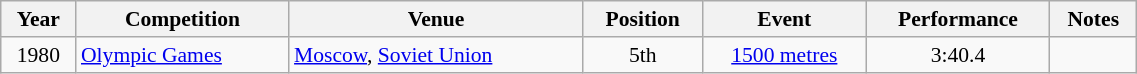<table class="wikitable" width=60% style="font-size:90%; text-align:center;">
<tr>
<th>Year</th>
<th>Competition</th>
<th>Venue</th>
<th>Position</th>
<th>Event</th>
<th>Performance</th>
<th>Notes</th>
</tr>
<tr>
<td>1980</td>
<td align=left><a href='#'>Olympic Games</a></td>
<td align=left> <a href='#'>Moscow</a>, <a href='#'>Soviet Union</a></td>
<td>5th</td>
<td><a href='#'>1500 metres</a></td>
<td>3:40.4</td>
<td></td>
</tr>
</table>
